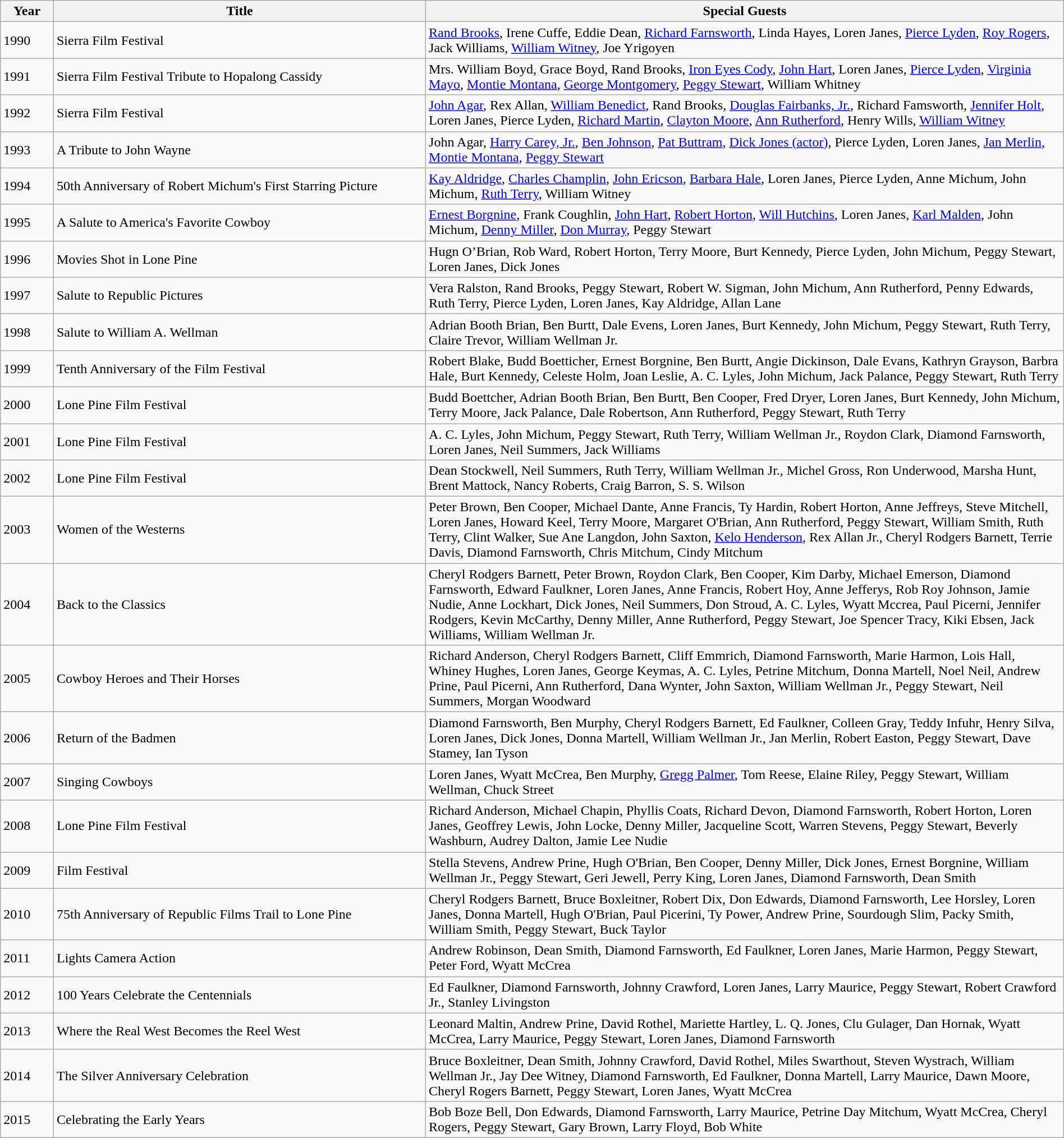<table class="wikitable sortable" width="100%">
<tr>
<th width="5%">Year</th>
<th width="35%">Title</th>
<th width="60%" class="unsortable">Special Guests</th>
</tr>
<tr>
<td>1990</td>
<td>Sierra Film Festival</td>
<td><a href='#'>Rand Brooks</a>, Irene Cuffe, Eddie Dean, <a href='#'>Richard Farnsworth</a>, Linda Hayes, Loren Janes, <a href='#'>Pierce Lyden</a>, <a href='#'>Roy Rogers</a>, Jack Williams, <a href='#'>William Witney</a>, Joe Yrigoyen</td>
</tr>
<tr>
<td>1991</td>
<td>Sierra Film Festival Tribute to Hopalong Cassidy</td>
<td>Mrs. William Boyd, Grace Boyd, Rand Brooks, <a href='#'>Iron Eyes Cody</a>, <a href='#'>John Hart</a>, Loren Janes, <a href='#'>Pierce Lyden</a>, <a href='#'>Virginia Mayo</a>, <a href='#'>Montie Montana</a>, <a href='#'>George Montgomery</a>, <a href='#'>Peggy Stewart</a>, William Whitney</td>
</tr>
<tr>
<td>1992</td>
<td>Sierra Film Festival</td>
<td><a href='#'>John Agar</a>, Rex Allan, <a href='#'>William Benedict</a>, Rand Brooks, <a href='#'>Douglas Fairbanks, Jr.</a>, Richard Famsworth, <a href='#'>Jennifer Holt</a>, Loren Janes, Pierce Lyden, <a href='#'>Richard Martin</a>, <a href='#'>Clayton Moore</a>, <a href='#'>Ann Rutherford</a>, Henry Wills, <a href='#'>William Witney</a></td>
</tr>
<tr>
<td>1993</td>
<td>A Tribute to John Wayne</td>
<td>John Agar, <a href='#'>Harry Carey, Jr.</a>, <a href='#'>Ben Johnson</a>, <a href='#'>Pat Buttram</a>, <a href='#'>Dick Jones (actor)</a>, Pierce Lyden, Loren Janes, <a href='#'>Jan Merlin</a>, <a href='#'>Montie Montana</a>, <a href='#'>Peggy Stewart</a></td>
</tr>
<tr>
<td>1994</td>
<td>50th Anniversary of Robert Michum's First Starring Picture</td>
<td><a href='#'>Kay Aldridge</a>, <a href='#'>Charles Champlin</a>, <a href='#'>John Ericson</a>, <a href='#'>Barbara Hale</a>, Loren Janes, Pierce Lyden, Anne Michum, John Michum, <a href='#'>Ruth Terry</a>, William Witney</td>
</tr>
<tr>
<td>1995</td>
<td>A Salute to America's Favorite Cowboy</td>
<td><a href='#'>Ernest Borgnine</a>, Frank Coughlin, <a href='#'>John Hart</a>, <a href='#'>Robert Horton</a>, <a href='#'>Will Hutchins</a>, Loren Janes, <a href='#'>Karl Malden</a>, John Michum, <a href='#'>Denny Miller</a>, <a href='#'>Don Murray</a>, Peggy Stewart</td>
</tr>
<tr>
<td>1996</td>
<td>Movies Shot in Lone Pine</td>
<td>Hugn O’Brian, Rob Ward, Robert Horton, Terry Moore, Burt Kennedy, Pierce Lyden, John Michum, Peggy Stewart, Loren Janes, Dick Jones</td>
</tr>
<tr>
<td>1997</td>
<td>Salute to Republic Pictures</td>
<td>Vera Ralston, Rand Brooks, Peggy Stewart, Robert W. Sigman, John Michum, Ann Rutherford, Penny Edwards, Ruth Terry, Pierce Lyden, Loren Janes, Kay Aldridge, Allan Lane</td>
</tr>
<tr>
<td>1998</td>
<td>Salute to William A. Wellman</td>
<td>Adrian Booth Brian, Ben Burtt, Dale Evens, Loren Janes, Burt Kennedy, John Michum, Peggy Stewart, Ruth Terry, Claire Trevor, William Wellman Jr.</td>
</tr>
<tr>
<td>1999</td>
<td>Tenth Anniversary of the Film Festival</td>
<td>Robert Blake, Budd Boetticher, Ernest Borgnine, Ben Burtt, Angie Dickinson, Dale Evans, Kathryn Grayson, Barbra Hale, Burt Kennedy, Celeste Holm, Joan Leslie, A. C. Lyles, John Michum, Jack Palance, Peggy Stewart, Ruth Terry</td>
</tr>
<tr>
<td>2000</td>
<td>Lone Pine Film Festival</td>
<td>Budd Boettcher, Adrian Booth Brian, Ben Burtt, Ben Cooper, Fred Dryer, Loren Janes, Burt Kennedy, John Michum, Terry Moore, Jack Palance, Dale Robertson, Ann Rutherford, Peggy Stewart, Ruth Terry</td>
</tr>
<tr>
<td>2001</td>
<td>Lone Pine Film Festival</td>
<td>A. C. Lyles, John Michum, Peggy Stewart, Ruth Terry, William Wellman Jr., Roydon Clark, Diamond Farnsworth, Loren Janes, Neil Summers, Jack Williams</td>
</tr>
<tr>
<td>2002</td>
<td>Lone Pine Film Festival</td>
<td>Dean Stockwell, Neil Summers, Ruth Terry, William Wellman Jr., Michel Gross, Ron Underwood, Marsha Hunt, Brent Mattock, Nancy Roberts, Craig Barron, S. S. Wilson</td>
</tr>
<tr>
<td>2003</td>
<td>Women of the Westerns</td>
<td>Peter Brown, Ben Cooper, Michael Dante, Anne Francis, Ty Hardin, Robert Horton, Anne Jeffreys, Steve Mitchell, Loren Janes, Howard Keel, Terry Moore, Margaret O'Brian, Ann Rutherford, Peggy Stewart, William Smith, Ruth Terry, Clint Walker, Sue Ane Langdon, John Saxton, <a href='#'>Kelo Henderson</a>, Rex Allan Jr., Cheryl Rodgers Barnett, Terrie Davis, Diamond Farnsworth, Chris Mitchum, Cindy Mitchum</td>
</tr>
<tr>
<td>2004</td>
<td>Back to the Classics</td>
<td>Cheryl Rodgers Barnett, Peter Brown, Roydon Clark, Ben Cooper, Kim Darby, Michael Emerson, Diamond Farnsworth, Edward Faulkner, Loren Janes, Anne Francis, Robert Hoy, Anne Jefferys, Rob Roy Johnson, Jamie Nudie, Anne Lockhart, Dick Jones, Neil Summers, Don Stroud, A. C. Lyles, Wyatt Mccrea, Paul Picerni, Jennifer Rodgers, Kevin McCarthy, Denny Miller, Anne Rutherford, Peggy Stewart, Joe Spencer Tracy, Kiki Ebsen, Jack Williams, William Wellman Jr.</td>
</tr>
<tr>
<td>2005</td>
<td>Cowboy Heroes and Their Horses</td>
<td>Richard Anderson, Cheryl Rodgers Barnett, Cliff Emmrich, Diamond Farnsworth, Marie Harmon, Lois Hall, Whiney Hughes, Loren Janes, George Keymas, A. C. Lyles, Petrine Mitchum, Donna Martell, Noel Neil, Andrew Prine, Paul Picerni, Ann Rutherford, Dana Wynter, John Saxton, William Wellman Jr., Peggy Stewart, Neil Summers, Morgan Woodward</td>
</tr>
<tr>
<td>2006</td>
<td>Return of the Badmen</td>
<td>Diamond Farnsworth, Ben Murphy, Cheryl Rodgers Barnett, Ed Faulkner, Colleen Gray, Teddy Infuhr, Henry Silva, Loren Janes, Dick Jones, Donna Martell, William Wellman Jr., Jan Merlin, Robert Easton, Peggy Stewart, Dave Stamey, Ian Tyson</td>
</tr>
<tr>
<td>2007</td>
<td>Singing Cowboys</td>
<td>Loren Janes, Wyatt McCrea, Ben Murphy, <a href='#'>Gregg Palmer</a>, Tom Reese, Elaine Riley, Peggy Stewart, William Wellman, Chuck Street</td>
</tr>
<tr>
<td>2008</td>
<td>Lone Pine Film Festival</td>
<td>Richard Anderson, Michael Chapin, Phyllis Coats, Richard Devon, Diamond Farnsworth, Robert Horton, Loren Janes, Geoffrey Lewis, John Locke, Denny Miller, Jacqueline Scott, Warren Stevens, Peggy Stewart, Beverly Washburn, Audrey Dalton, Jamie Lee Nudie</td>
</tr>
<tr>
<td>2009</td>
<td>Film Festival</td>
<td>Stella Stevens, Andrew Prine, Hugh O'Brian, Ben Cooper, Denny Miller, Dick Jones, Ernest Borgnine, William Wellman Jr., Peggy Stewart, Geri Jewell, Perry King, Loren Janes, Diamond Farnsworth, Dean Smith</td>
</tr>
<tr>
<td>2010</td>
<td>75th Anniversary of Republic Films Trail to Lone Pine</td>
<td>Cheryl Rodgers Barnett, Bruce Boxleitner, Robert Dix, Don Edwards, Diamond Farnsworth, Lee Horsley, Loren Janes, Donna Martell, Hugh O'Brian, Paul Picerini, Ty Power, Andrew Prine, Sourdough Slim, Packy Smith, William Smith, Peggy Stewart, Buck Taylor</td>
</tr>
<tr>
<td>2011</td>
<td>Lights Camera Action</td>
<td>Andrew Robinson, Dean Smith, Diamond Farnsworth, Ed Faulkner, Loren Janes, Marie Harmon, Peggy Stewart, Peter Ford, Wyatt McCrea</td>
</tr>
<tr>
<td>2012</td>
<td>100 Years Celebrate the Centennials</td>
<td>Ed Faulkner, Diamond Farnsworth, Johnny Crawford, Loren Janes, Larry Maurice, Peggy Stewart, Robert Crawford Jr., Stanley Livingston</td>
</tr>
<tr>
<td>2013</td>
<td>Where the Real West Becomes the Reel West</td>
<td>Leonard Maltin, Andrew Prine, David Rothel, Mariette Hartley, L. Q. Jones, Clu Gulager, Dan Hornak, Wyatt McCrea, Larry Maurice, Peggy Stewart, Loren Janes, Diamond Farnsworth</td>
</tr>
<tr>
<td>2014</td>
<td>The Silver Anniversary Celebration</td>
<td>Bruce Boxleitner, Dean Smith, Johnny Crawford, David Rothel, Miles Swarthout, Steven Wystrach, William Wellman Jr., Jay Dee Witney, Diamond Farnsworth, Ed Faulkner, Donna Martell, Larry Maurice, Dawn Moore, Cheryl Rogers  Barnett, Peggy Stewart, Loren Janes, Wyatt McCrea</td>
</tr>
<tr>
<td>2015</td>
<td>Celebrating the Early Years</td>
<td>Bob Boze Bell, Don Edwards, Diamond Farnsworth, Larry Maurice, Petrine Day Mitchum, Wyatt McCrea, Cheryl Rogers, Peggy Stewart, Gary Brown, Larry Floyd, Bob White</td>
</tr>
</table>
